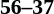<table width=75% cellspacing=1>
<tr>
<th width=25%></th>
<th width=25%></th>
<th width=25%></th>
</tr>
<tr style=font-size:90%>
<td align=right><strong></strong></td>
<td align=center><strong>56–37</strong></td>
<td></td>
</tr>
</table>
